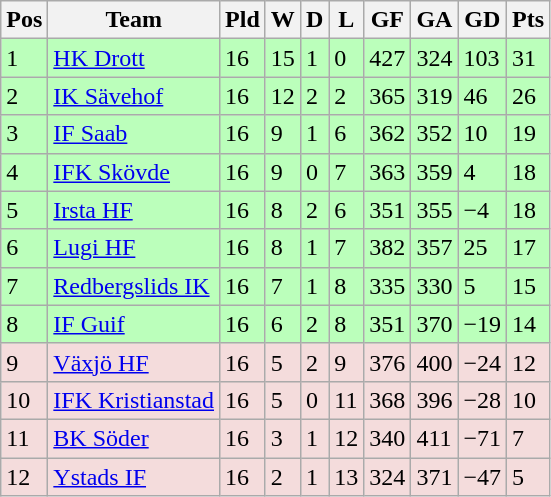<table class="wikitable">
<tr>
<th><span>Pos</span></th>
<th>Team</th>
<th><span>Pld</span></th>
<th><span>W</span></th>
<th><span>D</span></th>
<th><span>L</span></th>
<th><span>GF</span></th>
<th><span>GA</span></th>
<th><span>GD</span></th>
<th><span>Pts</span></th>
</tr>
<tr style="background:#bbffbb">
<td>1</td>
<td><a href='#'>HK Drott</a></td>
<td>16</td>
<td>15</td>
<td>1</td>
<td>0</td>
<td>427</td>
<td>324</td>
<td>103</td>
<td>31</td>
</tr>
<tr style="background:#bbffbb">
<td>2</td>
<td><a href='#'>IK Sävehof</a></td>
<td>16</td>
<td>12</td>
<td>2</td>
<td>2</td>
<td>365</td>
<td>319</td>
<td>46</td>
<td>26</td>
</tr>
<tr style="background:#bbffbb">
<td>3</td>
<td><a href='#'>IF Saab</a></td>
<td>16</td>
<td>9</td>
<td>1</td>
<td>6</td>
<td>362</td>
<td>352</td>
<td>10</td>
<td>19</td>
</tr>
<tr style="background:#bbffbb">
<td>4</td>
<td><a href='#'>IFK Skövde</a></td>
<td>16</td>
<td>9</td>
<td>0</td>
<td>7</td>
<td>363</td>
<td>359</td>
<td>4</td>
<td>18</td>
</tr>
<tr style="background:#bbffbb">
<td>5</td>
<td><a href='#'>Irsta HF</a></td>
<td>16</td>
<td>8</td>
<td>2</td>
<td>6</td>
<td>351</td>
<td>355</td>
<td>−4</td>
<td>18</td>
</tr>
<tr style="background:#bbffbb">
<td>6</td>
<td><a href='#'>Lugi HF</a></td>
<td>16</td>
<td>8</td>
<td>1</td>
<td>7</td>
<td>382</td>
<td>357</td>
<td>25</td>
<td>17</td>
</tr>
<tr style="background:#bbffbb">
<td>7</td>
<td><a href='#'>Redbergslids IK</a></td>
<td>16</td>
<td>7</td>
<td>1</td>
<td>8</td>
<td>335</td>
<td>330</td>
<td>5</td>
<td>15</td>
</tr>
<tr style="background:#bbffbb">
<td>8</td>
<td><a href='#'>IF Guif</a></td>
<td>16</td>
<td>6</td>
<td>2</td>
<td>8</td>
<td>351</td>
<td>370</td>
<td>−19</td>
<td>14</td>
</tr>
<tr style="background:#f4dcdc">
<td>9</td>
<td><a href='#'>Växjö HF</a></td>
<td>16</td>
<td>5</td>
<td>2</td>
<td>9</td>
<td>376</td>
<td>400</td>
<td>−24</td>
<td>12</td>
</tr>
<tr style="background:#f4dcdc">
<td>10</td>
<td><a href='#'>IFK Kristianstad</a></td>
<td>16</td>
<td>5</td>
<td>0</td>
<td>11</td>
<td>368</td>
<td>396</td>
<td>−28</td>
<td>10</td>
</tr>
<tr style="background:#f4dcdc">
<td>11</td>
<td><a href='#'>BK Söder</a></td>
<td>16</td>
<td>3</td>
<td>1</td>
<td>12</td>
<td>340</td>
<td>411</td>
<td>−71</td>
<td>7</td>
</tr>
<tr style="background:#f4dcdc">
<td>12</td>
<td><a href='#'>Ystads IF</a></td>
<td>16</td>
<td>2</td>
<td>1</td>
<td>13</td>
<td>324</td>
<td>371</td>
<td>−47</td>
<td>5</td>
</tr>
</table>
